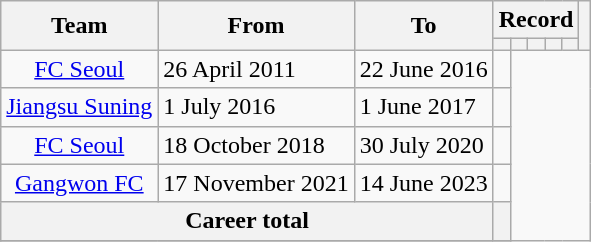<table class="wikitable" style="text-align: center">
<tr>
<th rowspan="2">Team</th>
<th rowspan="2">From</th>
<th rowspan="2">To</th>
<th colspan="5">Record</th>
<th rowspan="2"></th>
</tr>
<tr>
<th></th>
<th></th>
<th></th>
<th></th>
<th></th>
</tr>
<tr>
<td><a href='#'>FC Seoul</a></td>
<td align=left>26 April 2011</td>
<td align=left>22 June 2016<br></td>
<td></td>
</tr>
<tr>
<td><a href='#'>Jiangsu Suning</a></td>
<td align=left>1 July 2016</td>
<td align=left>1 June 2017<br></td>
<td></td>
</tr>
<tr>
<td><a href='#'>FC Seoul</a></td>
<td align=left>18 October 2018</td>
<td align=left>30 July 2020<br></td>
<td></td>
</tr>
<tr>
<td><a href='#'>Gangwon FC</a></td>
<td align=left>17 November 2021</td>
<td align=left>14 June 2023<br></td>
<td></td>
</tr>
<tr>
<th colspan="3">Career total<br></th>
<th></th>
</tr>
<tr>
</tr>
</table>
